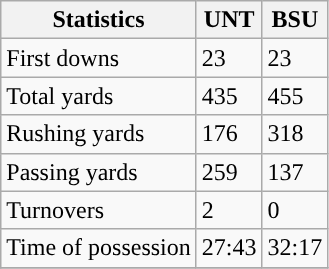<table class="wikitable">
<tr>
<th>Statistics</th>
<th>UNT</th>
<th>BSU</th>
</tr>
<tr>
<td>First downs</td>
<td>23</td>
<td>23</td>
</tr>
<tr>
<td>Total yards</td>
<td>435</td>
<td>455</td>
</tr>
<tr>
<td>Rushing yards</td>
<td>176</td>
<td>318</td>
</tr>
<tr>
<td>Passing yards</td>
<td>259</td>
<td>137</td>
</tr>
<tr>
<td>Turnovers</td>
<td>2</td>
<td>0</td>
</tr>
<tr>
<td>Time of possession</td>
<td>27:43</td>
<td>32:17</td>
</tr>
<tr>
</tr>
</table>
